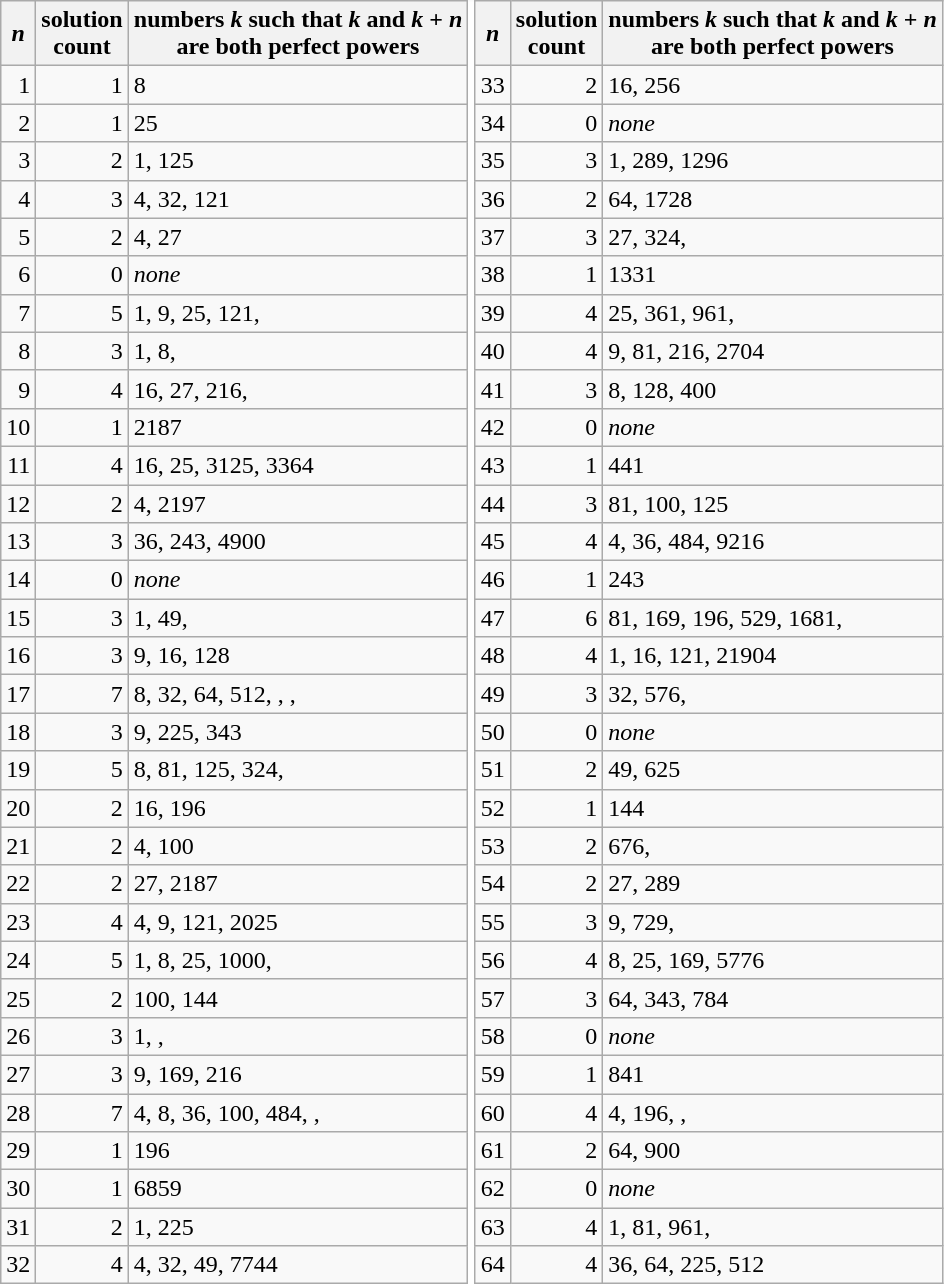<table class="wikitable" style="border:none;text-align:right;">
<tr>
<th><em>n</em></th>
<th>solution<br>count</th>
<th>numbers <em>k</em> such that <em>k</em> and <em>k</em> + <em>n</em><br>are both perfect powers</th>
<td rowspan="33" style="padding:2px;background:white;border:none;"></td>
<th><em>n</em></th>
<th>solution<br>count</th>
<th>numbers <em>k</em> such that <em>k</em> and <em>k</em> + <em>n</em><br>are both perfect powers</th>
</tr>
<tr>
<td>1</td>
<td>1</td>
<td style="text-align:left">8</td>
<td>33</td>
<td>2</td>
<td style="text-align:left">16, 256</td>
</tr>
<tr>
<td>2</td>
<td>1</td>
<td style="text-align:left">25</td>
<td>34</td>
<td>0</td>
<td style="text-align:left"><em>none</em></td>
</tr>
<tr>
<td>3</td>
<td>2</td>
<td style="text-align:left">1, 125</td>
<td>35</td>
<td>3</td>
<td style="text-align:left">1, 289, 1296</td>
</tr>
<tr>
<td>4</td>
<td>3</td>
<td style="text-align:left">4, 32, 121</td>
<td>36</td>
<td>2</td>
<td style="text-align:left">64, 1728</td>
</tr>
<tr>
<td>5</td>
<td>2</td>
<td style="text-align:left">4, 27</td>
<td>37</td>
<td>3</td>
<td style="text-align:left">27, 324, </td>
</tr>
<tr>
<td>6</td>
<td>0</td>
<td style="text-align:left"><em>none</em></td>
<td>38</td>
<td>1</td>
<td style="text-align:left">1331</td>
</tr>
<tr>
<td>7</td>
<td>5</td>
<td style="text-align:left">1, 9, 25, 121, </td>
<td>39</td>
<td>4</td>
<td style="text-align:left">25, 361, 961, </td>
</tr>
<tr>
<td>8</td>
<td>3</td>
<td style="text-align:left">1, 8, </td>
<td>40</td>
<td>4</td>
<td style="text-align:left">9, 81, 216, 2704</td>
</tr>
<tr>
<td>9</td>
<td>4</td>
<td style="text-align:left">16, 27, 216, </td>
<td>41</td>
<td>3</td>
<td style="text-align:left">8, 128, 400</td>
</tr>
<tr>
<td>10</td>
<td>1</td>
<td style="text-align:left">2187</td>
<td>42</td>
<td>0</td>
<td style="text-align:left"><em>none</em></td>
</tr>
<tr>
<td>11</td>
<td>4</td>
<td style="text-align:left">16, 25, 3125, 3364</td>
<td>43</td>
<td>1</td>
<td style="text-align:left">441</td>
</tr>
<tr>
<td>12</td>
<td>2</td>
<td style="text-align:left">4, 2197</td>
<td>44</td>
<td>3</td>
<td style="text-align:left">81, 100, 125</td>
</tr>
<tr>
<td>13</td>
<td>3</td>
<td style="text-align:left">36, 243, 4900</td>
<td>45</td>
<td>4</td>
<td style="text-align:left">4, 36, 484, 9216</td>
</tr>
<tr>
<td>14</td>
<td>0</td>
<td style="text-align:left"><em>none</em></td>
<td>46</td>
<td>1</td>
<td style="text-align:left">243</td>
</tr>
<tr>
<td>15</td>
<td>3</td>
<td style="text-align:left">1, 49, </td>
<td>47</td>
<td>6</td>
<td style="text-align:left">81, 169, 196, 529, 1681, </td>
</tr>
<tr>
<td>16</td>
<td>3</td>
<td style="text-align:left">9, 16, 128</td>
<td>48</td>
<td>4</td>
<td style="text-align:left">1, 16, 121, 21904</td>
</tr>
<tr>
<td>17</td>
<td>7</td>
<td style="text-align:left">8, 32, 64, 512, , , </td>
<td>49</td>
<td>3</td>
<td style="text-align:left">32, 576, </td>
</tr>
<tr>
<td>18</td>
<td>3</td>
<td style="text-align:left">9, 225, 343</td>
<td>50</td>
<td>0</td>
<td style="text-align:left"><em>none</em></td>
</tr>
<tr>
<td>19</td>
<td>5</td>
<td style="text-align:left">8, 81, 125, 324, </td>
<td>51</td>
<td>2</td>
<td style="text-align:left">49, 625</td>
</tr>
<tr>
<td>20</td>
<td>2</td>
<td style="text-align:left">16, 196</td>
<td>52</td>
<td>1</td>
<td style="text-align:left">144</td>
</tr>
<tr>
<td>21</td>
<td>2</td>
<td style="text-align:left">4, 100</td>
<td>53</td>
<td>2</td>
<td style="text-align:left">676, </td>
</tr>
<tr>
<td>22</td>
<td>2</td>
<td style="text-align:left">27, 2187</td>
<td>54</td>
<td>2</td>
<td style="text-align:left">27, 289</td>
</tr>
<tr>
<td>23</td>
<td>4</td>
<td style="text-align:left">4, 9, 121, 2025</td>
<td>55</td>
<td>3</td>
<td style="text-align:left">9, 729, </td>
</tr>
<tr>
<td>24</td>
<td>5</td>
<td style="text-align:left">1, 8, 25, 1000, </td>
<td>56</td>
<td>4</td>
<td style="text-align:left">8, 25, 169, 5776</td>
</tr>
<tr>
<td>25</td>
<td>2</td>
<td style="text-align:left">100, 144</td>
<td>57</td>
<td>3</td>
<td style="text-align:left">64, 343, 784</td>
</tr>
<tr>
<td>26</td>
<td>3</td>
<td style="text-align:left">1, , </td>
<td>58</td>
<td>0</td>
<td style="text-align:left"><em>none</em></td>
</tr>
<tr>
<td>27</td>
<td>3</td>
<td style="text-align:left">9, 169, 216</td>
<td>59</td>
<td>1</td>
<td style="text-align:left">841</td>
</tr>
<tr>
<td>28</td>
<td>7</td>
<td style="text-align:left">4, 8, 36, 100, 484, , </td>
<td>60</td>
<td>4</td>
<td style="text-align:left">4, 196, , </td>
</tr>
<tr>
<td>29</td>
<td>1</td>
<td style="text-align:left">196</td>
<td>61</td>
<td>2</td>
<td style="text-align:left">64, 900</td>
</tr>
<tr>
<td>30</td>
<td>1</td>
<td style="text-align:left">6859</td>
<td>62</td>
<td>0</td>
<td style="text-align:left"><em>none</em></td>
</tr>
<tr>
<td>31</td>
<td>2</td>
<td style="text-align:left">1, 225</td>
<td>63</td>
<td>4</td>
<td style="text-align:left">1, 81, 961, </td>
</tr>
<tr>
<td>32</td>
<td>4</td>
<td style="text-align:left">4, 32, 49, 7744</td>
<td>64</td>
<td>4</td>
<td style="text-align:left">36, 64, 225, 512</td>
</tr>
</table>
